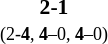<table style="width:100%;" cellspacing="1">
<tr>
<th width=25%></th>
<th width=10%></th>
<th width=25%></th>
</tr>
<tr style=font-size:90%>
<td align=right><strong></strong></td>
<td align=center><strong> 2-1 </strong><br><small>(2-<strong>4</strong>, <strong>4</strong>–0, <strong>4</strong>–0)</small></td>
<td></td>
</tr>
</table>
